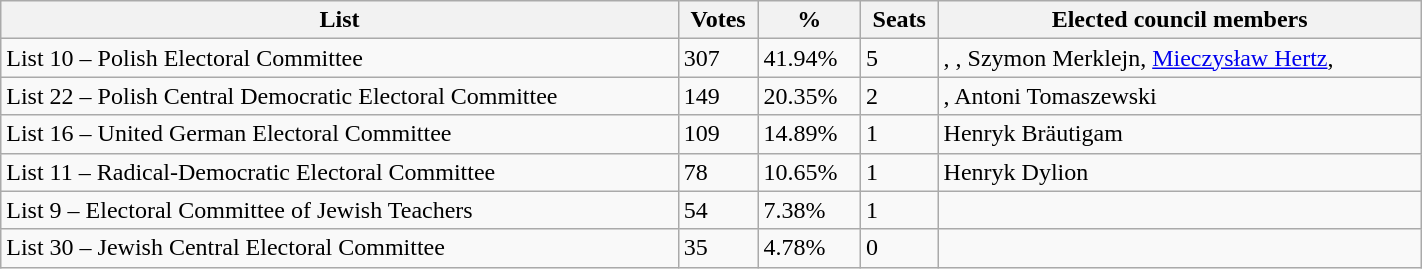<table class="wikitable" width="75%">
<tr>
<th>List</th>
<th>Votes</th>
<th>%</th>
<th>Seats</th>
<th>Elected council members</th>
</tr>
<tr>
<td>List 10 – Polish Electoral Committee</td>
<td>307</td>
<td>41.94%</td>
<td>5</td>
<td>, , Szymon Merklejn, <a href='#'>Mieczysław Hertz</a>, </td>
</tr>
<tr>
<td>List 22 – Polish Central Democratic Electoral Committee</td>
<td>149</td>
<td>20.35%</td>
<td>2</td>
<td>, Antoni Tomaszewski</td>
</tr>
<tr>
<td>List 16 – United German Electoral Committee</td>
<td>109</td>
<td>14.89%</td>
<td>1</td>
<td>Henryk Bräutigam</td>
</tr>
<tr>
<td>List 11 – Radical-Democratic Electoral Committee</td>
<td>78</td>
<td>10.65%</td>
<td>1</td>
<td>Henryk Dylion</td>
</tr>
<tr>
<td>List 9 – Electoral Committee of Jewish Teachers</td>
<td>54</td>
<td>7.38%</td>
<td>1</td>
<td></td>
</tr>
<tr>
<td>List 30 – Jewish Central Electoral Committee</td>
<td>35</td>
<td>4.78%</td>
<td>0</td>
<td></td>
</tr>
</table>
